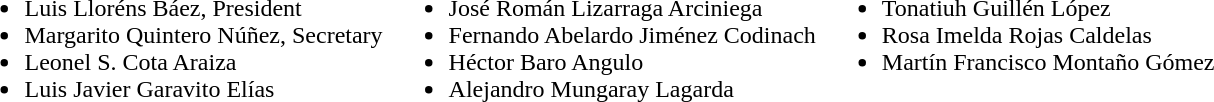<table>
<tr>
<td valign="top"><br><ul><li>Luis Lloréns Báez, President</li><li>Margarito Quintero Núñez, Secretary</li><li>Leonel S. Cota Araiza</li><li>Luis Javier Garavito Elías</li></ul></td>
<td valign="top"><br><ul><li>José Román Lizarraga Arciniega</li><li>Fernando Abelardo Jiménez Codinach</li><li>Héctor Baro Angulo</li><li>Alejandro Mungaray Lagarda</li></ul></td>
<td valign="top"><br><ul><li>Tonatiuh Guillén López</li><li>Rosa Imelda Rojas Caldelas</li><li>Martín Francisco Montaño Gómez</li></ul></td>
</tr>
</table>
